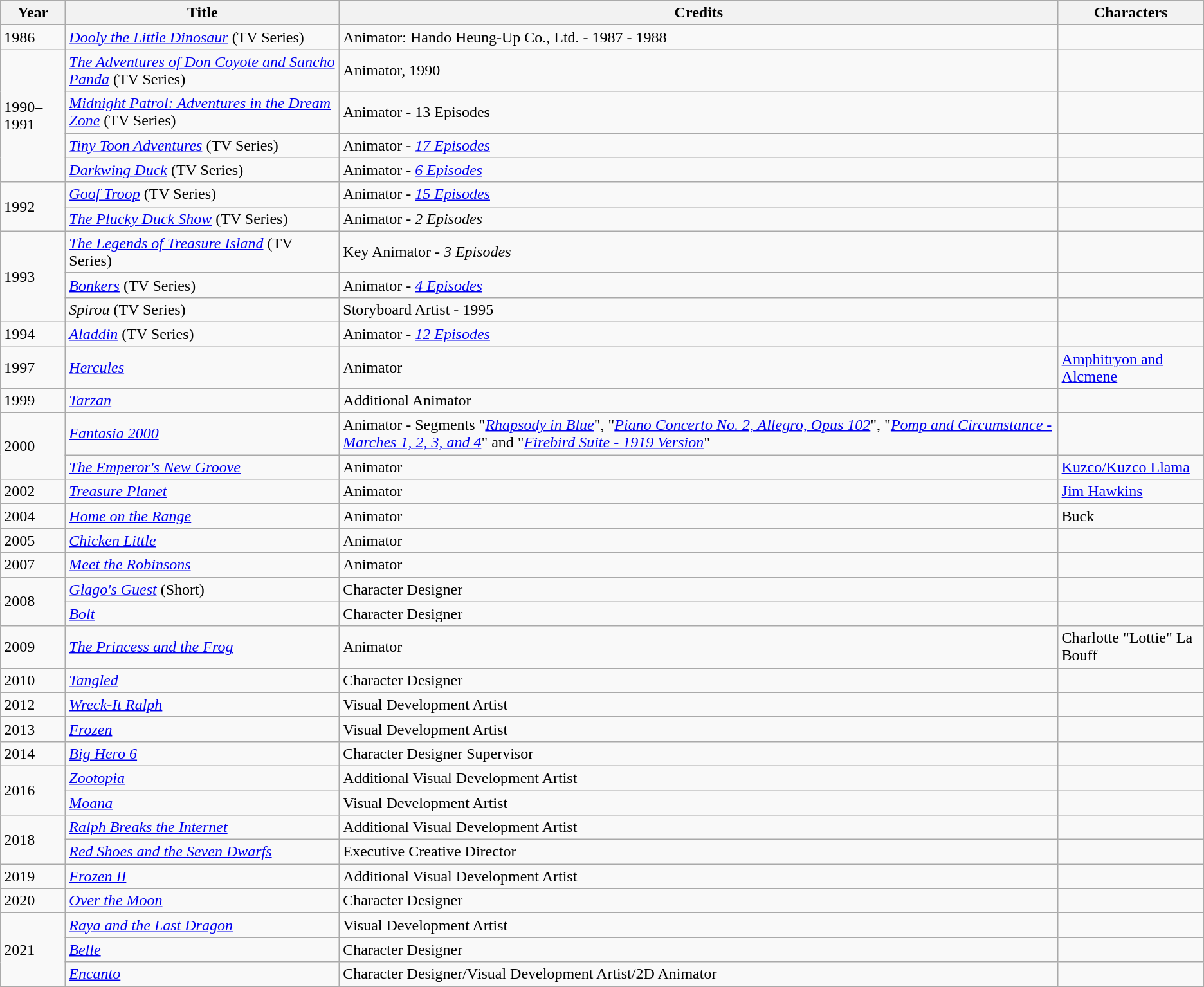<table class="wikitable sortable">
<tr>
<th>Year</th>
<th>Title</th>
<th>Credits</th>
<th>Characters</th>
</tr>
<tr>
<td>1986</td>
<td><em><a href='#'>Dooly the Little Dinosaur</a></em> (TV Series)</td>
<td>Animator: Hando Heung-Up Co., Ltd. - 1987 - 1988</td>
<td></td>
</tr>
<tr>
<td rowspan="4">1990–1991</td>
<td><em><a href='#'>The Adventures of Don Coyote and Sancho Panda</a></em> (TV Series)</td>
<td>Animator, 1990</td>
<td></td>
</tr>
<tr>
<td><em><a href='#'>Midnight Patrol: Adventures in the Dream Zone</a></em> (TV Series)</td>
<td>Animator - 13 Episodes</td>
<td></td>
</tr>
<tr>
<td><em><a href='#'>Tiny Toon Adventures</a></em> (TV Series)</td>
<td>Animator - <em><a href='#'>17 Episodes</a></em></td>
<td></td>
</tr>
<tr>
<td><em><a href='#'>Darkwing Duck</a></em> (TV Series)</td>
<td>Animator - <em><a href='#'>6 Episodes</a></em></td>
<td></td>
</tr>
<tr>
<td rowspan="2">1992</td>
<td><em><a href='#'>Goof Troop</a></em> (TV Series)</td>
<td>Animator - <em><a href='#'>15 Episodes</a></em></td>
<td></td>
</tr>
<tr>
<td><em><a href='#'>The Plucky Duck Show</a></em> (TV Series)</td>
<td>Animator - <em>2 Episodes</em></td>
<td></td>
</tr>
<tr>
<td rowspan="3">1993</td>
<td><em><a href='#'>The Legends of Treasure Island</a></em> (TV Series)</td>
<td>Key Animator - <em>3 Episodes</em></td>
<td></td>
</tr>
<tr>
<td><em><a href='#'>Bonkers</a></em> (TV Series)</td>
<td>Animator - <em><a href='#'>4 Episodes</a></em></td>
<td></td>
</tr>
<tr>
<td><em>Spirou</em> (TV Series)</td>
<td>Storyboard Artist - 1995</td>
<td></td>
</tr>
<tr>
<td>1994</td>
<td><em><a href='#'>Aladdin</a></em> (TV Series)</td>
<td>Animator - <em><a href='#'>12 Episodes</a></em></td>
<td></td>
</tr>
<tr>
<td>1997</td>
<td><em><a href='#'>Hercules</a></em></td>
<td>Animator</td>
<td><a href='#'>Amphitryon and Alcmene</a></td>
</tr>
<tr>
<td>1999</td>
<td><em><a href='#'>Tarzan</a></em></td>
<td>Additional Animator</td>
<td></td>
</tr>
<tr>
<td rowspan="2">2000</td>
<td><em><a href='#'>Fantasia 2000</a></em></td>
<td>Animator - Segments "<em><a href='#'>Rhapsody in Blue</a></em>", "<em><a href='#'>Piano Concerto No. 2, Allegro, Opus 102</a></em>", "<em><a href='#'>Pomp and Circumstance - Marches 1, 2, 3, and 4</a></em>" and "<em><a href='#'>Firebird Suite - 1919 Version</a></em>"</td>
<td></td>
</tr>
<tr>
<td><em><a href='#'>The Emperor's New Groove</a></em></td>
<td>Animator</td>
<td><a href='#'>Kuzco/Kuzco Llama</a></td>
</tr>
<tr>
<td>2002</td>
<td><em><a href='#'>Treasure Planet</a></em></td>
<td>Animator</td>
<td><a href='#'>Jim Hawkins</a></td>
</tr>
<tr>
<td>2004</td>
<td><em><a href='#'>Home on the Range</a></em></td>
<td>Animator</td>
<td>Buck</td>
</tr>
<tr>
<td>2005</td>
<td><em><a href='#'>Chicken Little</a></em></td>
<td>Animator</td>
<td></td>
</tr>
<tr>
<td>2007</td>
<td><em><a href='#'>Meet the Robinsons</a></em></td>
<td>Animator</td>
<td></td>
</tr>
<tr>
<td rowspan="2">2008</td>
<td><em><a href='#'>Glago's Guest</a></em> (Short)</td>
<td>Character Designer</td>
<td></td>
</tr>
<tr>
<td><em><a href='#'>Bolt</a></em></td>
<td>Character Designer</td>
<td></td>
</tr>
<tr>
<td>2009</td>
<td><em><a href='#'>The Princess and the Frog</a></em></td>
<td>Animator</td>
<td>Charlotte "Lottie" La Bouff</td>
</tr>
<tr>
<td>2010</td>
<td><em><a href='#'>Tangled</a></em></td>
<td>Character Designer</td>
<td></td>
</tr>
<tr>
<td>2012</td>
<td><em><a href='#'>Wreck-It Ralph</a></em></td>
<td>Visual Development Artist</td>
<td></td>
</tr>
<tr>
<td>2013</td>
<td><em><a href='#'>Frozen</a></em></td>
<td>Visual Development Artist</td>
<td></td>
</tr>
<tr>
<td>2014</td>
<td><em><a href='#'>Big Hero 6</a></em></td>
<td>Character Designer Supervisor</td>
<td></td>
</tr>
<tr>
<td rowspan="2">2016</td>
<td><em><a href='#'>Zootopia</a></em></td>
<td>Additional Visual Development Artist</td>
<td></td>
</tr>
<tr>
<td><em><a href='#'>Moana</a></em></td>
<td>Visual Development Artist</td>
<td></td>
</tr>
<tr>
<td rowspan="2">2018</td>
<td><em><a href='#'>Ralph Breaks the Internet</a></em></td>
<td>Additional Visual Development Artist</td>
<td></td>
</tr>
<tr>
<td><em><a href='#'>Red Shoes and the Seven Dwarfs</a></em></td>
<td>Executive Creative Director</td>
<td></td>
</tr>
<tr>
<td>2019</td>
<td><em><a href='#'>Frozen II</a></em></td>
<td>Additional Visual Development Artist</td>
<td></td>
</tr>
<tr>
<td>2020</td>
<td><em><a href='#'>Over the Moon</a></em></td>
<td>Character Designer</td>
<td></td>
</tr>
<tr>
<td rowspan="3">2021</td>
<td><em><a href='#'>Raya and the Last Dragon</a></em></td>
<td>Visual Development Artist</td>
<td></td>
</tr>
<tr>
<td><em><a href='#'>Belle</a></em></td>
<td>Character Designer</td>
<td></td>
</tr>
<tr>
<td><em><a href='#'>Encanto</a></em></td>
<td>Character Designer/Visual Development Artist/2D Animator</td>
<td></td>
</tr>
<tr>
</tr>
</table>
